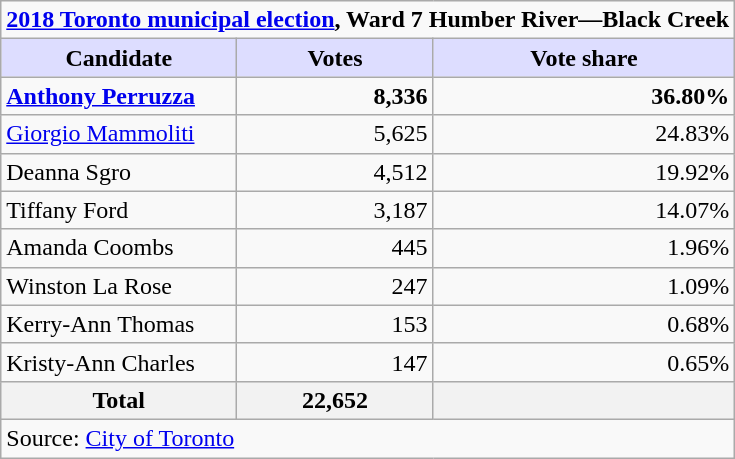<table class="wikitable plainrowheaders">
<tr>
<td colspan="3"><strong><a href='#'>2018 Toronto municipal election</a>, Ward 7 Humber River—Black Creek</strong></td>
</tr>
<tr>
<th scope="col" style="background:#ddf; width:150px;">Candidate</th>
<th scope="col" style="background:#ddf;">Votes</th>
<th scope="col" style="background:#ddf;">Vote share</th>
</tr>
<tr>
<td scope="row"><strong><a href='#'>Anthony Perruzza</a></strong></td>
<td align="right"><strong>8,336</strong></td>
<td align="right"><strong>36.80%</strong></td>
</tr>
<tr>
<td scope="row"><a href='#'>Giorgio Mammoliti</a></td>
<td align="right">5,625</td>
<td align="right">24.83%</td>
</tr>
<tr>
<td scope="row">Deanna Sgro</td>
<td align="right">4,512</td>
<td align="right">19.92%</td>
</tr>
<tr>
<td scope="row">Tiffany Ford</td>
<td align="right">3,187</td>
<td align="right">14.07%</td>
</tr>
<tr>
<td scope="row">Amanda Coombs</td>
<td align="right">445</td>
<td align="right">1.96%</td>
</tr>
<tr>
<td scope="row">Winston La Rose</td>
<td align="right">247</td>
<td align="right">1.09%</td>
</tr>
<tr>
<td scope="row">Kerry-Ann Thomas</td>
<td align="right">153</td>
<td align="right">0.68%</td>
</tr>
<tr>
<td scope="row">Kristy-Ann Charles</td>
<td align="right">147</td>
<td align="right">0.65%</td>
</tr>
<tr>
<th scope="row"><strong>Total</strong></th>
<th align="right">22,652</th>
<th align="right"></th>
</tr>
<tr>
<td colspan="3">Source: <a href='#'>City of Toronto</a></td>
</tr>
</table>
